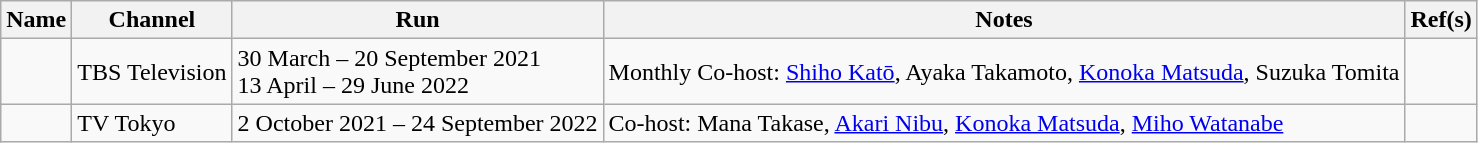<table class="wikitable">
<tr>
<th>Name</th>
<th>Channel</th>
<th>Run</th>
<th>Notes</th>
<th>Ref(s)</th>
</tr>
<tr>
<td></td>
<td>TBS Television</td>
<td>30 March – 20 September 2021<br>13 April – 29 June 2022</td>
<td>Monthly Co-host: <a href='#'>Shiho Katō</a>, Ayaka Takamoto, <a href='#'>Konoka Matsuda</a>, Suzuka Tomita</td>
<td></td>
</tr>
<tr>
<td></td>
<td>TV Tokyo</td>
<td>2 October 2021 – 24 September 2022</td>
<td>Co-host: Mana Takase, <a href='#'>Akari Nibu</a>, <a href='#'>Konoka Matsuda</a>, <a href='#'>Miho Watanabe</a></td>
<td></td>
</tr>
</table>
